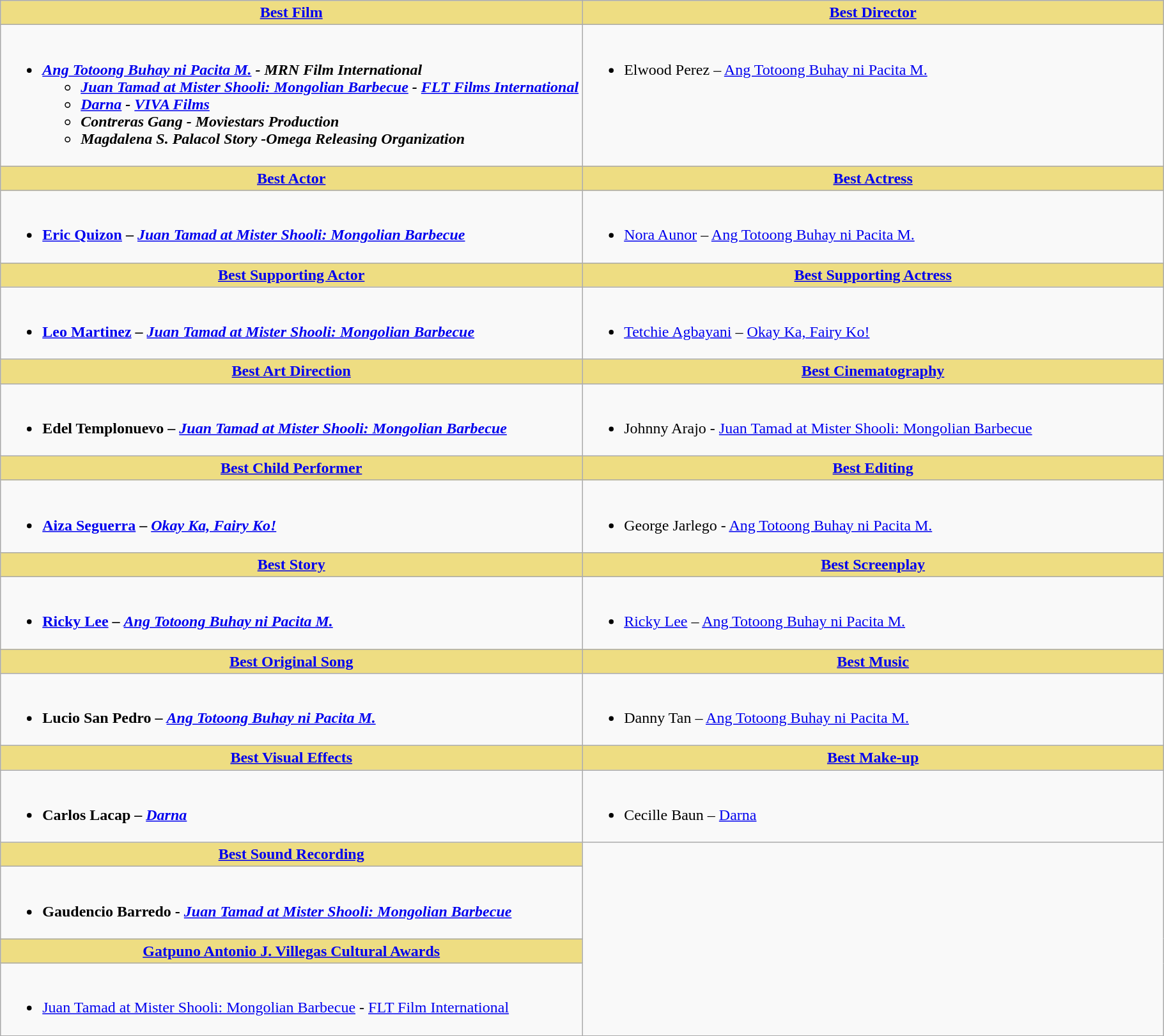<table class=wikitable>
<tr>
<th style="background:#EEDD82; width:50%"><a href='#'>Best Film</a></th>
<th style="background:#EEDD82; width:50%"><a href='#'>Best Director</a></th>
</tr>
<tr>
<td valign="top"><br><ul><li><strong><em><a href='#'>Ang Totoong Buhay ni Pacita M.</a><em> - MRN Film International<strong><ul><li></em><a href='#'>Juan Tamad at Mister Shooli: Mongolian Barbecue</a><em> - <a href='#'>FLT Films International</a> </li><li></em><a href='#'>Darna</a><em> - <a href='#'>VIVA Films</a> </li><li></em>Contreras Gang<em> - Moviestars Production</li><li></em>Magdalena S. Palacol Story<em> -Omega Releasing Organization</li></ul></li></ul></td>
<td valign="top"><br><ul><li></strong>Elwood Perez – </em><a href='#'>Ang Totoong Buhay ni Pacita M.</a></em></strong></li></ul></td>
</tr>
<tr>
<th style="background:#EEDD82; width:50%"><a href='#'>Best Actor</a></th>
<th style="background:#EEDD82; width:50%"><a href='#'>Best Actress</a></th>
</tr>
<tr>
<td valign="top"><br><ul><li><strong><a href='#'>Eric Quizon</a> – <em><a href='#'>Juan Tamad at Mister Shooli: Mongolian Barbecue</a><strong><em></li></ul></td>
<td valign="top"><br><ul><li></strong><a href='#'>Nora Aunor</a> – </em><a href='#'>Ang Totoong Buhay ni Pacita M.</a></em></strong></li></ul></td>
</tr>
<tr>
<th style="background:#EEDD82; width:50%"><a href='#'>Best Supporting Actor</a></th>
<th style="background:#EEDD82; width:50%"><a href='#'>Best Supporting Actress</a></th>
</tr>
<tr>
<td valign="top"><br><ul><li><strong><a href='#'>Leo Martinez</a> – <em><a href='#'>Juan Tamad at Mister Shooli: Mongolian Barbecue</a><strong><em></li></ul></td>
<td valign="top"><br><ul><li></strong><a href='#'>Tetchie Agbayani</a> – </em><a href='#'>Okay Ka, Fairy Ko!</a></em></strong></li></ul></td>
</tr>
<tr>
<th style="background:#EEDD82; width:50%"><a href='#'>Best Art Direction</a></th>
<th style="background:#EEDD82; width:50%"><a href='#'>Best Cinematography</a></th>
</tr>
<tr>
<td valign="top"><br><ul><li><strong>Edel Templonuevo – <em><a href='#'>Juan Tamad at Mister Shooli: Mongolian Barbecue</a><strong><em></li></ul></td>
<td valign="top"><br><ul><li></strong>Johnny Arajo - </em><a href='#'>Juan Tamad at Mister Shooli: Mongolian Barbecue</a></em></strong></li></ul></td>
</tr>
<tr>
<th style="background:#EEDD82; width:50%"><a href='#'>Best Child Performer</a></th>
<th style="background:#EEDD82; width:50%"><a href='#'>Best Editing</a></th>
</tr>
<tr>
<td valign="top"><br><ul><li><strong><a href='#'>Aiza Seguerra</a> – <em><a href='#'>Okay Ka, Fairy Ko!</a><strong><em></li></ul></td>
<td valign="top"><br><ul><li></strong>George Jarlego - </em><a href='#'>Ang Totoong Buhay ni Pacita M.</a></em></strong></li></ul></td>
</tr>
<tr>
<th style="background:#EEDD82; width:50%"><a href='#'>Best Story</a></th>
<th style="background:#EEDD82; width:50%"><a href='#'>Best Screenplay</a></th>
</tr>
<tr>
<td valign="top"><br><ul><li><strong><a href='#'>Ricky Lee</a> – <em><a href='#'>Ang Totoong Buhay ni Pacita M.</a><strong><em></li></ul></td>
<td valign="top"><br><ul><li></strong><a href='#'>Ricky Lee</a> – </em><a href='#'>Ang Totoong Buhay ni Pacita M.</a></em></strong></li></ul></td>
</tr>
<tr>
<th style="background:#EEDD82; width:50%"><a href='#'>Best Original Song</a></th>
<th style="background:#EEDD82; width:50%"><a href='#'>Best Music</a></th>
</tr>
<tr>
<td valign="top"><br><ul><li><strong>Lucio San Pedro – <em><a href='#'>Ang Totoong Buhay ni Pacita M.</a><strong><em></li></ul></td>
<td valign="top"><br><ul><li></strong>Danny Tan – </em><a href='#'>Ang Totoong Buhay ni Pacita M.</a></em></strong></li></ul></td>
</tr>
<tr>
<th style="background:#EEDD82; width:50%"><a href='#'>Best Visual Effects</a></th>
<th style="background:#EEDD82; width:50%"><a href='#'>Best Make-up</a></th>
</tr>
<tr>
<td valign="top"><br><ul><li><strong>Carlos Lacap – <em><a href='#'>Darna</a><strong><em></li></ul></td>
<td valign="top"><br><ul><li></strong>Cecille Baun – </em><a href='#'>Darna</a></em></strong></li></ul></td>
</tr>
<tr>
<th style="background:#EEDD82; width:50%"><a href='#'>Best Sound Recording</a></th>
</tr>
<tr>
<td valign="top"><br><ul><li><strong>Gaudencio Barredo - <em><a href='#'>Juan Tamad at Mister Shooli: Mongolian Barbecue</a><strong><em></li></ul></td>
</tr>
<tr>
<th style="background:#EEDD82; width:50%"><a href='#'>Gatpuno Antonio J. Villegas Cultural Awards</a></th>
</tr>
<tr>
<td valign="top"><br><ul><li></em></strong><a href='#'>Juan Tamad at Mister Shooli: Mongolian Barbecue</a></em> - <a href='#'>FLT Film International</a></strong></li></ul></td>
</tr>
</table>
